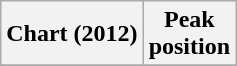<table class="wikitable sortable plainrowheaders" style="text-align:center">
<tr>
<th scope="col">Chart (2012)</th>
<th scope="col">Peak<br>position</th>
</tr>
<tr>
</tr>
</table>
